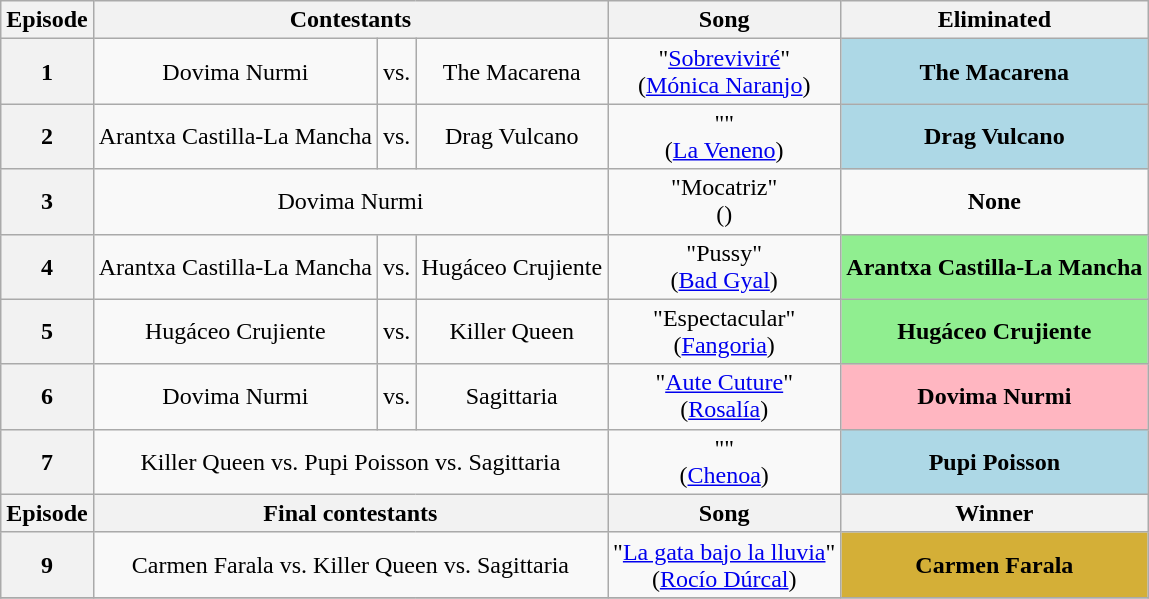<table class="wikitable" style="text-align:center">
<tr>
<th scope="col">Episode</th>
<th scope="col" colspan="3">Contestants</th>
<th scope="col">Song</th>
<th scope="col">Eliminated</th>
</tr>
<tr>
<th scope="row">1</th>
<td>Dovima Nurmi</td>
<td>vs.</td>
<td>The Macarena</td>
<td>"<a href='#'>Sobreviviré</a>"<br>(<a href='#'>Mónica Naranjo</a>)</td>
<td bgcolor="lightblue"><strong>The Macarena</strong></td>
</tr>
<tr>
<th scope="row">2</th>
<td nowrap>Arantxa Castilla-La Mancha</td>
<td>vs.</td>
<td>Drag Vulcano</td>
<td nowrap>""<br>(<a href='#'>La Veneno</a>)</td>
<td bgcolor="lightblue"><strong>Drag Vulcano</strong></td>
</tr>
<tr>
<th scope="row">3</th>
<td colspan="3">Dovima Nurmi</td>
<td>"Mocatriz"<br>()</td>
<td><strong>None</strong></td>
</tr>
<tr>
<th scope="row">4</th>
<td>Arantxa Castilla-La Mancha</td>
<td>vs.</td>
<td nowrap>Hugáceo Crujiente</td>
<td>"Pussy"<br>(<a href='#'>Bad Gyal</a>)</td>
<td bgcolor="lightgreen" nowrap><strong>Arantxa Castilla-La Mancha</strong></td>
</tr>
<tr>
<th scope="row">5</th>
<td>Hugáceo Crujiente</td>
<td>vs.</td>
<td>Killer Queen</td>
<td>"Espectacular"<br>(<a href='#'>Fangoria</a>)</td>
<td bgcolor="lightgreen"><strong>Hugáceo Crujiente</strong></td>
</tr>
<tr>
<th scope="row">6</th>
<td>Dovima Nurmi</td>
<td>vs.</td>
<td>Sagittaria</td>
<td>"<a href='#'>Aute Cuture</a>"<br>(<a href='#'>Rosalía</a>)</td>
<td bgcolor="lightpink"><strong>Dovima Nurmi</strong></td>
</tr>
<tr>
<th scope="row">7</th>
<td colspan="3">Killer Queen vs. Pupi Poisson vs. Sagittaria</td>
<td>""<br>(<a href='#'>Chenoa</a>)</td>
<td bgcolor="lightblue"><strong>Pupi Poisson</strong></td>
</tr>
<tr>
<th scope="col">Episode</th>
<th scope="col" colspan="3">Final contestants</th>
<th scope="col">Song</th>
<th scope="col">Winner</th>
</tr>
<tr>
<th scope="row">9</th>
<td colspan="3">Carmen Farala vs. Killer Queen vs. Sagittaria</td>
<td>"<a href='#'>La gata bajo la lluvia</a>"<br>(<a href='#'>Rocío Dúrcal</a>)</td>
<td bgcolor="#D4AF37"><strong>Carmen Farala</strong></td>
</tr>
<tr>
</tr>
</table>
